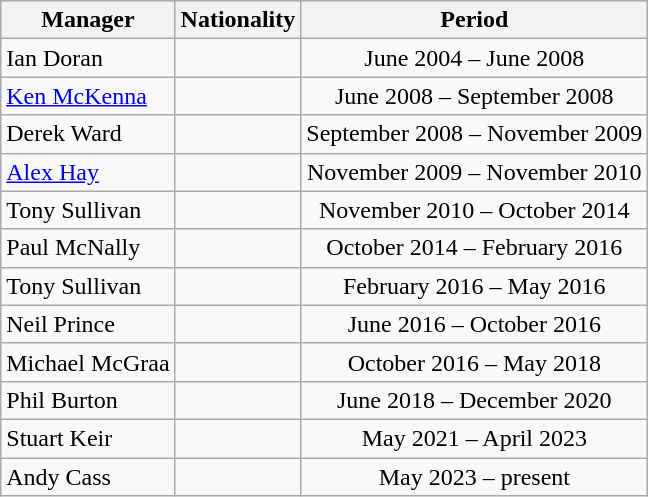<table class="wikitable sortable">
<tr>
<th>Manager</th>
<th>Nationality</th>
<th>Period</th>
</tr>
<tr>
<td align=left>Ian Doran</td>
<td align=left></td>
<td align=center>June 2004 – June 2008</td>
</tr>
<tr>
<td align=left><a href='#'>Ken McKenna</a></td>
<td align=left></td>
<td align=center>June 2008 – September 2008</td>
</tr>
<tr>
<td align=left>Derek Ward</td>
<td align=left></td>
<td align=center>September 2008 – November 2009</td>
</tr>
<tr>
<td align=left><a href='#'>Alex Hay</a></td>
<td align=left></td>
<td align=center>November 2009 – November 2010</td>
</tr>
<tr>
<td align=left>Tony Sullivan</td>
<td align=left></td>
<td align=center>November 2010 – October 2014</td>
</tr>
<tr>
<td align=left>Paul McNally</td>
<td align=left></td>
<td align=center>October 2014 – February 2016</td>
</tr>
<tr>
<td align=left>Tony Sullivan</td>
<td align=left></td>
<td align=center>February 2016 – May 2016</td>
</tr>
<tr>
<td align=left>Neil Prince</td>
<td align=left></td>
<td align=center>June 2016 – October 2016</td>
</tr>
<tr>
<td align=left>Michael McGraa</td>
<td align=left></td>
<td align=center>October 2016 – May 2018</td>
</tr>
<tr>
<td align=left>Phil Burton</td>
<td align=left></td>
<td align=center>June 2018 – December 2020</td>
</tr>
<tr>
<td align=left>Stuart Keir</td>
<td align=left></td>
<td align=center>May 2021 – April 2023</td>
</tr>
<tr>
<td align=left>Andy Cass</td>
<td align=left></td>
<td align=center>May 2023 – present</td>
</tr>
</table>
